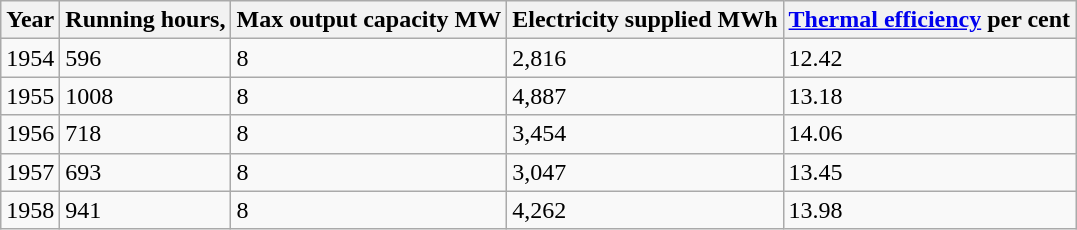<table class="wikitable">
<tr>
<th>Year</th>
<th>Running hours,</th>
<th>Max output capacity MW</th>
<th>Electricity supplied MWh</th>
<th><a href='#'>Thermal efficiency</a> per cent</th>
</tr>
<tr>
<td>1954</td>
<td>596</td>
<td>8</td>
<td>2,816</td>
<td>12.42</td>
</tr>
<tr>
<td>1955</td>
<td>1008</td>
<td>8</td>
<td>4,887</td>
<td>13.18</td>
</tr>
<tr>
<td>1956</td>
<td>718</td>
<td>8</td>
<td>3,454</td>
<td>14.06</td>
</tr>
<tr>
<td>1957</td>
<td>693</td>
<td>8</td>
<td>3,047</td>
<td>13.45</td>
</tr>
<tr>
<td>1958</td>
<td>941</td>
<td>8</td>
<td>4,262</td>
<td>13.98</td>
</tr>
</table>
